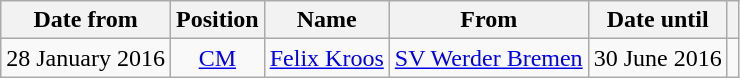<table class="wikitable" style="text-align:center;">
<tr>
<th>Date from</th>
<th>Position</th>
<th>Name</th>
<th>From</th>
<th>Date until</th>
<th></th>
</tr>
<tr>
<td>28 January 2016</td>
<td><a href='#'>CM</a></td>
<td><a href='#'>Felix Kroos</a></td>
<td><a href='#'>SV Werder Bremen</a></td>
<td>30 June 2016</td>
<td></td>
</tr>
</table>
